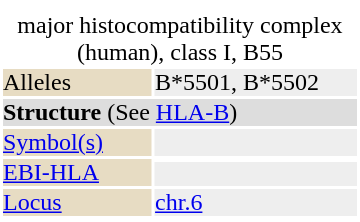<table id="drugInfoBox" style="float: right; clear: right; margin: 0 0 0.5em 1em; background: #ffffff;" class="toccolours" border=0 cellpadding=0 align=right width="240px">
<tr>
<td align="center" colspan="3"></td>
</tr>
<tr style="text-align: center; line-height: 1.00;background:#eeeeee">
<td colspan="3" color="white"></td>
</tr>
<tr>
<td align="center" colspan="2"></td>
</tr>
<tr>
<td align="center" colspan="2"><div>major histocompatibility complex (human), class I, B55</div></td>
</tr>
<tr>
<td bgcolor="#e7dcc3">Alleles</td>
<td bgcolor="#eeeeee">B*5501, B*5502<br></td>
</tr>
<tr>
<td colspan="2" bgcolor="#dddddd"><strong>Structure</strong> (See <a href='#'>HLA-B</a>)</td>
</tr>
<tr>
<td bgcolor="#e7dcc3"><a href='#'>Symbol(s)</a></td>
<td bgcolor="#eeeeee"></td>
</tr>
<tr>
<td bgcolor="#e7dcc3" Rowspan = 2><a href='#'>EBI-HLA</a></td>
<td bgcolor="#eeeeee"></td>
</tr>
<tr>
<td bgcolor="#eeeeee"></td>
</tr>
<tr>
<td bgcolor="#e7dcc3"><a href='#'>Locus</a></td>
<td bgcolor="#eeeeee"><a href='#'>chr.6</a> <em></em></td>
</tr>
<tr>
</tr>
</table>
